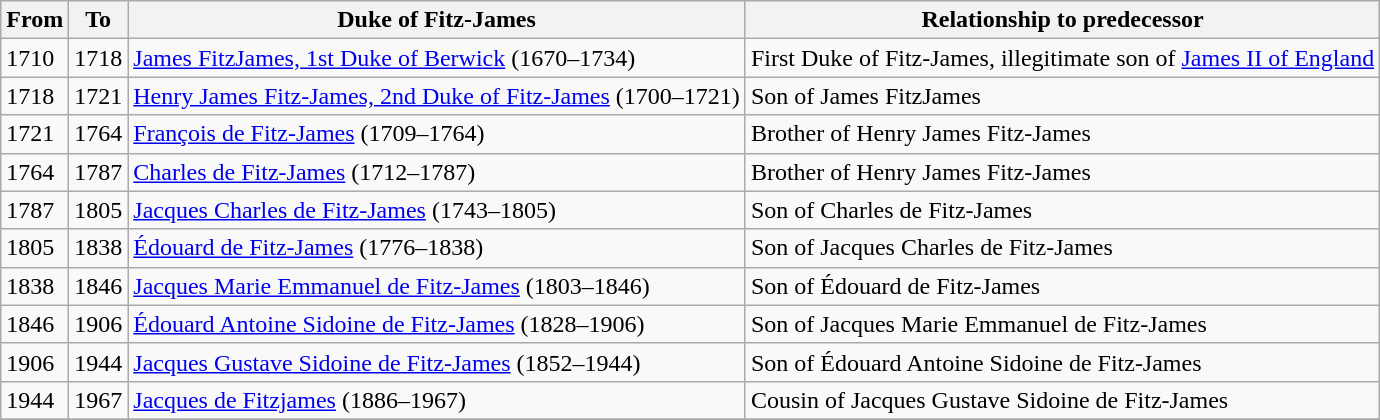<table class="wikitable">
<tr>
<th>From</th>
<th>To</th>
<th>Duke of Fitz-James</th>
<th>Relationship to predecessor</th>
</tr>
<tr>
<td>1710</td>
<td>1718</td>
<td><a href='#'>James FitzJames, 1st Duke of Berwick</a> (1670–1734)</td>
<td>First Duke of Fitz-James, illegitimate son of <a href='#'>James II of England</a></td>
</tr>
<tr>
<td>1718</td>
<td>1721</td>
<td><a href='#'>Henry James Fitz-James, 2nd Duke of Fitz-James</a> (1700–1721)</td>
<td>Son of James FitzJames</td>
</tr>
<tr>
<td>1721</td>
<td>1764</td>
<td><a href='#'>François de Fitz-James</a> (1709–1764)</td>
<td>Brother of Henry James Fitz-James</td>
</tr>
<tr>
<td>1764</td>
<td>1787</td>
<td><a href='#'>Charles de Fitz-James</a> (1712–1787)</td>
<td>Brother of Henry James Fitz-James</td>
</tr>
<tr>
<td>1787</td>
<td>1805</td>
<td><a href='#'>Jacques Charles de Fitz-James</a> (1743–1805)</td>
<td>Son of Charles de Fitz-James</td>
</tr>
<tr>
<td>1805</td>
<td>1838</td>
<td><a href='#'>Édouard de Fitz-James</a> (1776–1838)</td>
<td>Son of Jacques Charles de Fitz-James</td>
</tr>
<tr>
<td>1838</td>
<td>1846</td>
<td><a href='#'>Jacques Marie Emmanuel de Fitz-James</a> (1803–1846)</td>
<td>Son of Édouard de Fitz-James</td>
</tr>
<tr>
<td>1846</td>
<td>1906</td>
<td><a href='#'>Édouard Antoine Sidoine de Fitz-James</a> (1828–1906)</td>
<td>Son of Jacques Marie Emmanuel de Fitz-James</td>
</tr>
<tr>
<td>1906</td>
<td>1944</td>
<td><a href='#'>Jacques Gustave Sidoine de Fitz-James</a> (1852–1944)</td>
<td>Son of Édouard Antoine Sidoine de Fitz-James</td>
</tr>
<tr>
<td>1944</td>
<td>1967</td>
<td><a href='#'>Jacques de Fitzjames</a> (1886–1967)</td>
<td>Cousin of Jacques Gustave Sidoine de Fitz-James</td>
</tr>
<tr>
</tr>
</table>
